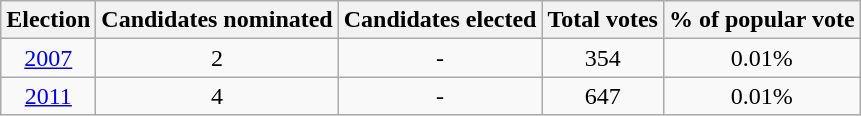<table class="wikitable">
<tr>
<th>Election</th>
<th>Candidates nominated</th>
<th>Candidates elected</th>
<th>Total votes</th>
<th>% of popular vote</th>
</tr>
<tr>
<td align=center><a href='#'>2007</a></td>
<td align=center>2</td>
<td align=center>-</td>
<td align=center>354</td>
<td align=center>0.01%</td>
</tr>
<tr>
<td align=center><a href='#'>2011</a></td>
<td align=center>4</td>
<td align=center>-</td>
<td align=center>647</td>
<td align=center>0.01%</td>
</tr>
</table>
